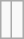<table class="wikitable">
<tr valign="top">
<td><br></td>
<td><br></td>
</tr>
</table>
